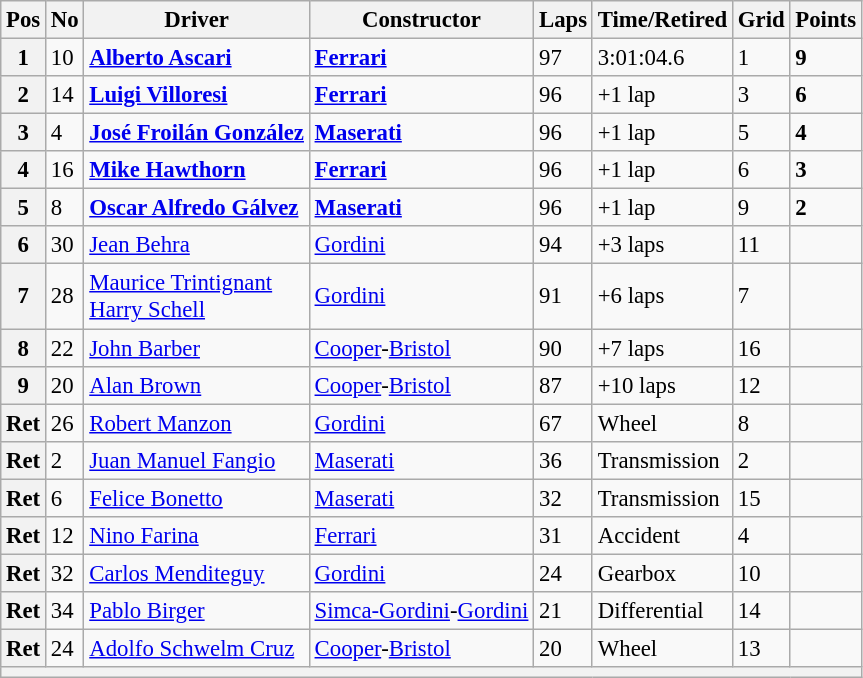<table class="wikitable" style="font-size:95%">
<tr>
<th>Pos</th>
<th>No</th>
<th>Driver</th>
<th>Constructor</th>
<th>Laps</th>
<th>Time/Retired</th>
<th>Grid</th>
<th>Points</th>
</tr>
<tr>
<th>1</th>
<td>10</td>
<td> <strong><a href='#'>Alberto Ascari</a></strong></td>
<td><strong><a href='#'>Ferrari</a></strong></td>
<td>97</td>
<td>3:01:04.6</td>
<td>1</td>
<td><strong>9</strong></td>
</tr>
<tr>
<th>2</th>
<td>14</td>
<td> <strong><a href='#'>Luigi Villoresi</a></strong></td>
<td><strong><a href='#'>Ferrari</a></strong></td>
<td>96</td>
<td>+1 lap</td>
<td>3</td>
<td><strong>6</strong></td>
</tr>
<tr>
<th>3</th>
<td>4</td>
<td> <strong><a href='#'>José Froilán González</a></strong></td>
<td><strong><a href='#'>Maserati</a></strong></td>
<td>96</td>
<td>+1 lap</td>
<td>5</td>
<td><strong>4</strong></td>
</tr>
<tr>
<th>4</th>
<td>16</td>
<td> <strong><a href='#'>Mike Hawthorn</a></strong></td>
<td><strong><a href='#'>Ferrari</a></strong></td>
<td>96</td>
<td>+1 lap</td>
<td>6</td>
<td><strong>3</strong></td>
</tr>
<tr>
<th>5</th>
<td>8</td>
<td> <strong><a href='#'>Oscar Alfredo Gálvez</a></strong></td>
<td><strong><a href='#'>Maserati</a></strong></td>
<td>96</td>
<td>+1 lap</td>
<td>9</td>
<td><strong>2</strong></td>
</tr>
<tr>
<th>6</th>
<td>30</td>
<td> <a href='#'>Jean Behra</a></td>
<td><a href='#'>Gordini</a></td>
<td>94</td>
<td>+3 laps</td>
<td>11</td>
<td></td>
</tr>
<tr>
<th>7</th>
<td>28</td>
<td> <a href='#'>Maurice Trintignant</a><br> <a href='#'>Harry Schell</a></td>
<td><a href='#'>Gordini</a></td>
<td>91</td>
<td>+6 laps</td>
<td>7</td>
<td></td>
</tr>
<tr>
<th>8</th>
<td>22</td>
<td> <a href='#'>John Barber</a></td>
<td><a href='#'>Cooper</a>-<a href='#'>Bristol</a></td>
<td>90</td>
<td>+7 laps</td>
<td>16</td>
<td></td>
</tr>
<tr>
<th>9</th>
<td>20</td>
<td> <a href='#'>Alan Brown</a></td>
<td><a href='#'>Cooper</a>-<a href='#'>Bristol</a></td>
<td>87</td>
<td>+10 laps</td>
<td>12</td>
<td></td>
</tr>
<tr>
<th>Ret</th>
<td>26</td>
<td> <a href='#'>Robert Manzon</a></td>
<td><a href='#'>Gordini</a></td>
<td>67</td>
<td>Wheel</td>
<td>8</td>
<td></td>
</tr>
<tr>
<th>Ret</th>
<td>2</td>
<td> <a href='#'>Juan Manuel Fangio</a></td>
<td><a href='#'>Maserati</a></td>
<td>36</td>
<td>Transmission</td>
<td>2</td>
<td></td>
</tr>
<tr>
<th>Ret</th>
<td>6</td>
<td> <a href='#'>Felice Bonetto</a></td>
<td><a href='#'>Maserati</a></td>
<td>32</td>
<td>Transmission</td>
<td>15</td>
<td></td>
</tr>
<tr>
<th>Ret</th>
<td>12</td>
<td> <a href='#'>Nino Farina</a></td>
<td><a href='#'>Ferrari</a></td>
<td>31</td>
<td>Accident</td>
<td>4</td>
<td></td>
</tr>
<tr>
<th>Ret</th>
<td>32</td>
<td> <a href='#'>Carlos Menditeguy</a></td>
<td><a href='#'>Gordini</a></td>
<td>24</td>
<td>Gearbox</td>
<td>10</td>
<td></td>
</tr>
<tr>
<th>Ret</th>
<td>34</td>
<td> <a href='#'>Pablo Birger</a></td>
<td><a href='#'>Simca-Gordini</a>-<a href='#'>Gordini</a></td>
<td>21</td>
<td>Differential</td>
<td>14</td>
<td></td>
</tr>
<tr>
<th>Ret</th>
<td>24</td>
<td> <a href='#'>Adolfo Schwelm Cruz</a></td>
<td><a href='#'>Cooper</a>-<a href='#'>Bristol</a></td>
<td>20</td>
<td>Wheel</td>
<td>13</td>
<td></td>
</tr>
<tr>
<th colspan="8"></th>
</tr>
</table>
